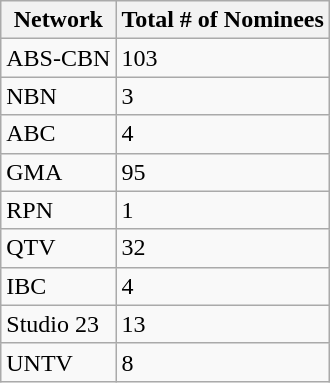<table class="wikitable sortable">
<tr>
<th>Network</th>
<th>Total # of Nominees</th>
</tr>
<tr>
<td>ABS-CBN</td>
<td>103</td>
</tr>
<tr>
<td>NBN</td>
<td>3</td>
</tr>
<tr>
<td>ABC</td>
<td>4</td>
</tr>
<tr>
<td>GMA</td>
<td>95</td>
</tr>
<tr>
<td>RPN</td>
<td>1</td>
</tr>
<tr>
<td>QTV</td>
<td>32</td>
</tr>
<tr>
<td>IBC</td>
<td>4</td>
</tr>
<tr>
<td>Studio 23</td>
<td>13</td>
</tr>
<tr>
<td>UNTV</td>
<td>8</td>
</tr>
</table>
